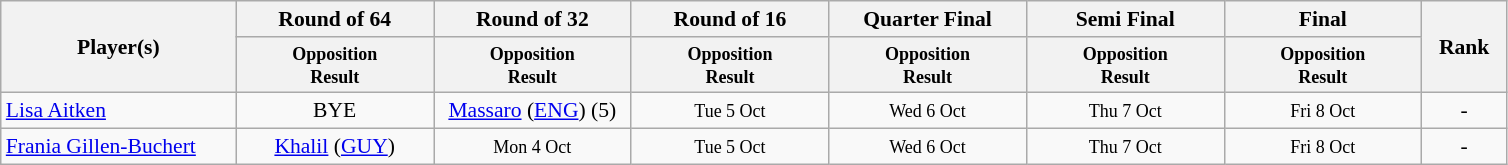<table class=wikitable style="font-size:90%">
<tr>
<th rowspan="2" width=150>Player(s)</th>
<th width=125>Round of 64</th>
<th width=125>Round of 32</th>
<th width=125>Round of 16</th>
<th width=125>Quarter Final</th>
<th width=125>Semi Final</th>
<th width=125>Final</th>
<th rowspan="2" width=50>Rank</th>
</tr>
<tr>
<th style="line-height:1em"><small>Opposition<br>Result</small></th>
<th style="line-height:1em"><small>Opposition<br>Result</small></th>
<th style="line-height:1em"><small>Opposition<br>Result</small></th>
<th style="line-height:1em"><small>Opposition<br>Result</small></th>
<th style="line-height:1em"><small>Opposition<br>Result</small></th>
<th style="line-height:1em"><small>Opposition<br>Result</small></th>
</tr>
<tr>
<td><a href='#'>Lisa Aitken</a></td>
<td align="center">BYE</td>
<td align="center"> <a href='#'>Massaro</a> (<a href='#'>ENG</a>) (5)</td>
<td align="center"><small>Tue 5 Oct</small></td>
<td align="center"><small>Wed 6 Oct</small></td>
<td align="center"><small>Thu 7 Oct</small></td>
<td align="center"><small>Fri 8 Oct</small></td>
<td align="center">-</td>
</tr>
<tr>
<td><a href='#'>Frania Gillen-Buchert</a></td>
<td align="center"> <a href='#'>Khalil</a> (<a href='#'>GUY</a>)</td>
<td align="center"><small>Mon 4 Oct</small></td>
<td align="center"><small>Tue 5 Oct</small></td>
<td align="center"><small>Wed 6 Oct</small></td>
<td align="center"><small>Thu 7 Oct</small></td>
<td align="center"><small>Fri 8 Oct</small></td>
<td align="center">-</td>
</tr>
</table>
